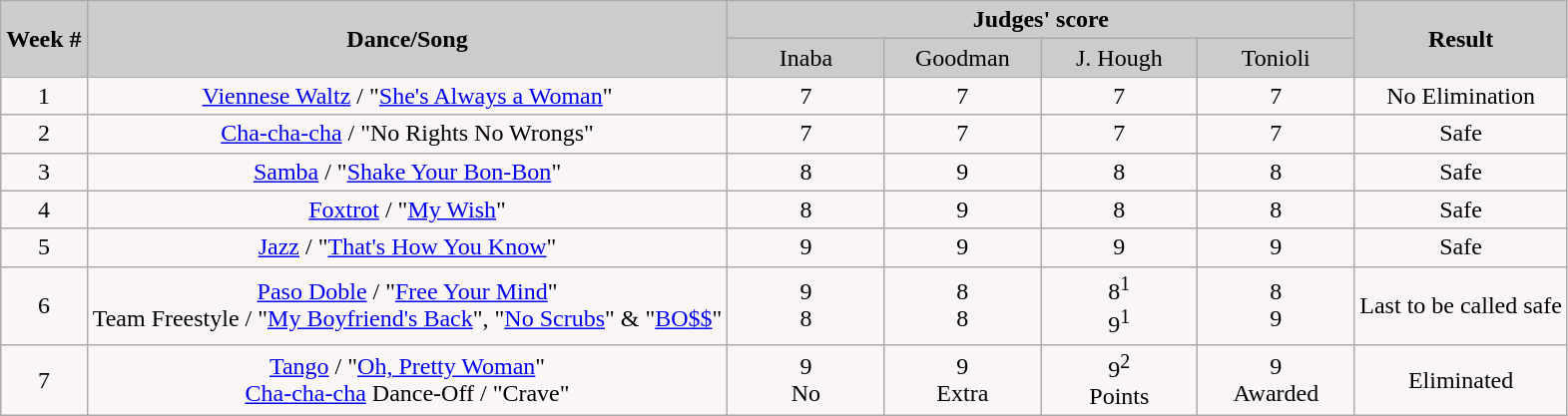<table class="wikitable" style="float:left;">
<tr style="text-align:Center; background:#ccc;">
<td rowspan="2"><strong>Week #</strong></td>
<td rowspan="2"><strong>Dance/Song</strong></td>
<td colspan="4"><strong>Judges' score</strong></td>
<td rowspan="2"><strong>Result</strong></td>
</tr>
<tr style="text-align:center; background:#ccc;">
<td style="width:10%; ">Inaba</td>
<td style="width:10%; ">Goodman</td>
<td style="width:10%; ">J. Hough</td>
<td style="width:10%; ">Tonioli</td>
</tr>
<tr style="text-align:center; background:#faf6f6;">
<td>1</td>
<td><a href='#'>Viennese Waltz</a> / "<a href='#'>She's Always a Woman</a>"</td>
<td>7</td>
<td>7</td>
<td>7</td>
<td>7</td>
<td>No Elimination</td>
</tr>
<tr style="text-align:center; background:#faf6f6;">
<td>2</td>
<td><a href='#'>Cha-cha-cha</a> / "No Rights No Wrongs"</td>
<td>7</td>
<td>7</td>
<td>7</td>
<td>7</td>
<td>Safe</td>
</tr>
<tr style="text-align:center; background:#faf6f6;">
<td>3</td>
<td><a href='#'>Samba</a> / "<a href='#'>Shake Your Bon-Bon</a>"</td>
<td>8</td>
<td>9</td>
<td>8</td>
<td>8</td>
<td>Safe</td>
</tr>
<tr style="text-align:center; background:#faf6f6;">
<td>4</td>
<td><a href='#'>Foxtrot</a> / "<a href='#'>My Wish</a>"</td>
<td>8</td>
<td>9</td>
<td>8</td>
<td>8</td>
<td>Safe</td>
</tr>
<tr style="text-align:center; background:#faf6f6;">
<td>5</td>
<td><a href='#'>Jazz</a> / "<a href='#'>That's How You Know</a>"</td>
<td>9</td>
<td>9</td>
<td>9</td>
<td>9</td>
<td>Safe</td>
</tr>
<tr style="text-align:center; background:#faf6f6;">
<td>6</td>
<td><a href='#'>Paso Doble</a> / "<a href='#'>Free Your Mind</a>"<br>Team Freestyle / "<a href='#'>My Boyfriend's Back</a>", "<a href='#'>No Scrubs</a>" & "<a href='#'>BO$$</a>"</td>
<td>9<br>8</td>
<td>8<br>8</td>
<td>8<sup>1</sup><br>9<sup>1</sup></td>
<td>8<br>9</td>
<td>Last to be called safe</td>
</tr>
<tr style="text-align:center; background:#faf6f6;">
<td>7</td>
<td><a href='#'>Tango</a> / "<a href='#'>Oh, Pretty Woman</a>"<br><a href='#'>Cha-cha-cha</a> Dance-Off / "Crave"</td>
<td>9<br>No</td>
<td>9<br>Extra</td>
<td>9<sup>2</sup><br>Points</td>
<td>9<br>Awarded</td>
<td>Eliminated</td>
</tr>
</table>
